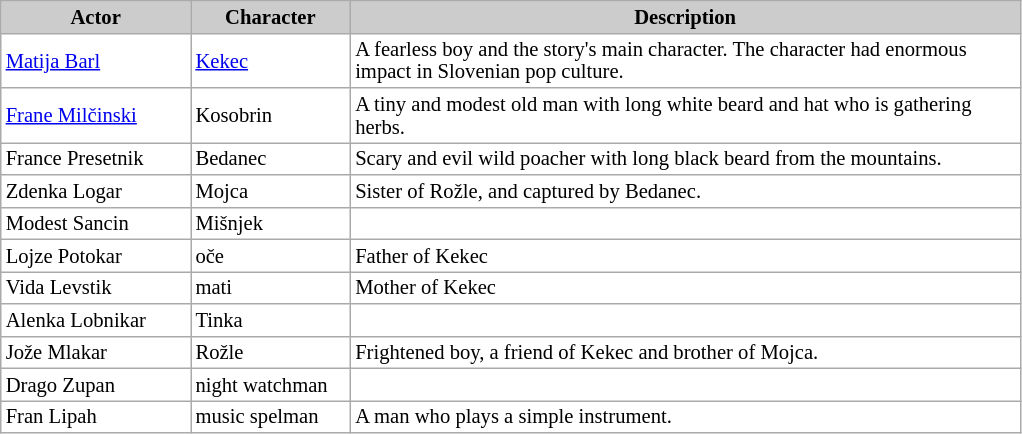<table class="wikitable plainrowheaders" style="background:#fff; font-size:86%; line-height:15px;">
<tr>
<th style="background:#ccc;" width="120">Actor</th>
<th style="background:#ccc;" width="100">Character</th>
<th style="background:#ccc;" width="440">Description</th>
</tr>
<tr>
<td><a href='#'>Matija Barl</a></td>
<td><a href='#'>Kekec</a></td>
<td>A fearless boy and the story's main character. The character had enormous impact in Slovenian pop culture.</td>
</tr>
<tr>
<td><a href='#'>Frane Milčinski</a></td>
<td>Kosobrin</td>
<td>A tiny and modest old man with long white beard and hat who is gathering herbs.</td>
</tr>
<tr>
<td>France Presetnik</td>
<td>Bedanec</td>
<td>Scary and evil wild poacher with long black beard from the mountains.</td>
</tr>
<tr>
<td>Zdenka Logar</td>
<td>Mojca</td>
<td>Sister of Rožle, and captured by Bedanec.</td>
</tr>
<tr>
<td>Modest Sancin</td>
<td>Mišnjek</td>
<td></td>
</tr>
<tr>
<td>Lojze Potokar</td>
<td>oče</td>
<td>Father of Kekec</td>
</tr>
<tr>
<td>Vida Levstik</td>
<td>mati</td>
<td>Mother of Kekec</td>
</tr>
<tr>
<td>Alenka Lobnikar</td>
<td>Tinka</td>
<td></td>
</tr>
<tr>
<td>Jože Mlakar</td>
<td>Rožle</td>
<td>Frightened boy, a friend of Kekec and brother of Mojca.</td>
</tr>
<tr>
<td>Drago Zupan</td>
<td>night watchman</td>
<td></td>
</tr>
<tr>
<td>Fran Lipah</td>
<td>music spelman</td>
<td>A man who plays a simple instrument.</td>
</tr>
</table>
